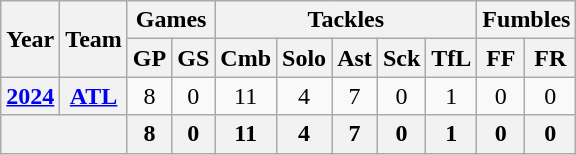<table class="wikitable" style="text-align:center;">
<tr>
<th rowspan="2">Year</th>
<th rowspan="2">Team</th>
<th colspan="2">Games</th>
<th colspan="5">Tackles</th>
<th colspan="2">Fumbles</th>
</tr>
<tr>
<th>GP</th>
<th>GS</th>
<th>Cmb</th>
<th>Solo</th>
<th>Ast</th>
<th>Sck</th>
<th>TfL</th>
<th>FF</th>
<th>FR</th>
</tr>
<tr>
<th><a href='#'>2024</a></th>
<th><a href='#'>ATL</a></th>
<td>8</td>
<td>0</td>
<td>11</td>
<td>4</td>
<td>7</td>
<td>0</td>
<td>1</td>
<td>0</td>
<td>0</td>
</tr>
<tr>
<th colspan="2"></th>
<th>8</th>
<th>0</th>
<th>11</th>
<th>4</th>
<th>7</th>
<th>0</th>
<th>1</th>
<th>0</th>
<th>0</th>
</tr>
</table>
